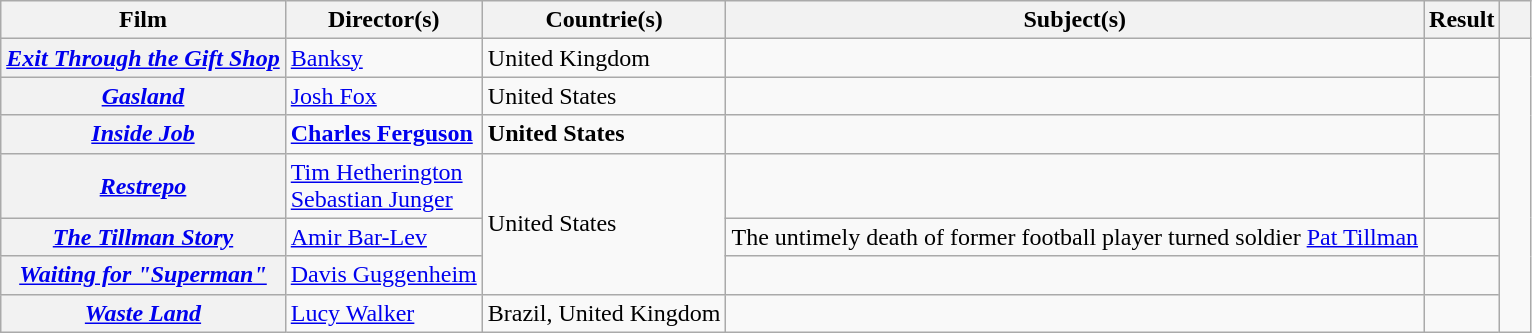<table class="wikitable sortable plainrowheaders">
<tr>
<th scope="col">Film</th>
<th scope="col">Director(s)</th>
<th scope="col">Countrie(s)</th>
<th scope="col">Subject(s)</th>
<th scope="col">Result</th>
<th scope="col" style="width:2%;"></th>
</tr>
<tr>
<th scope="row"><em><a href='#'>Exit Through the Gift Shop</a></em></th>
<td><a href='#'>Banksy</a></td>
<td>United Kingdom</td>
<td></td>
<td></td>
<td align="center" rowspan="7"></td>
</tr>
<tr>
<th scope="row"><em><a href='#'>Gasland</a></em></th>
<td><a href='#'>Josh Fox</a></td>
<td>United States</td>
<td></td>
<td></td>
</tr>
<tr>
<th scope="row"><em><a href='#'><strong>Inside Job</strong></a></em></th>
<td><a href='#'><strong>Charles Ferguson</strong></a></td>
<td><strong>United States</strong></td>
<td></td>
<td></td>
</tr>
<tr>
<th scope="row"><em><a href='#'>Restrepo</a></em></th>
<td><a href='#'>Tim Hetherington</a><br><a href='#'>Sebastian Junger</a></td>
<td rowspan="3">United States</td>
<td></td>
<td></td>
</tr>
<tr>
<th scope="row"><em><a href='#'>The Tillman Story</a></em></th>
<td><a href='#'>Amir Bar-Lev</a></td>
<td>The untimely death of former football player turned soldier <a href='#'>Pat Tillman</a></td>
<td></td>
</tr>
<tr>
<th scope="row"><em><a href='#'>Waiting for "Superman"</a></em></th>
<td><a href='#'>Davis Guggenheim</a></td>
<td></td>
<td></td>
</tr>
<tr>
<th scope="row"><em><a href='#'>Waste Land</a></em></th>
<td><a href='#'>Lucy Walker</a></td>
<td>Brazil, United Kingdom</td>
<td></td>
<td></td>
</tr>
</table>
